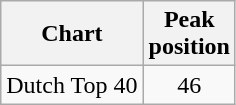<table class="wikitable">
<tr>
<th style="text-align:center;">Chart</th>
<th style="text-align:center;">Peak<br>position</th>
</tr>
<tr>
<td align="left">Dutch Top 40</td>
<td style="text-align:center;">46</td>
</tr>
</table>
